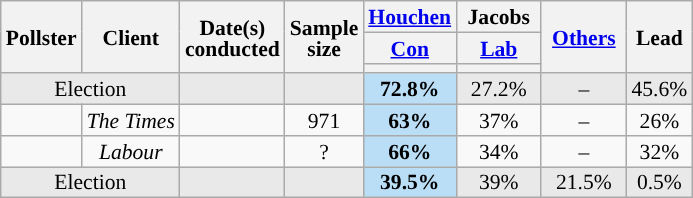<table class="wikitable sortable mw-datatable" style="text-align:center;font-size:90%;line-height:14px;">
<tr>
<th rowspan="3">Pollster</th>
<th rowspan="3">Client</th>
<th rowspan="3">Date(s)<br>conducted</th>
<th rowspan="3">Sample<br>size</th>
<th class="unsortable" style="width:50px;"><a href='#'>Houchen</a></th>
<th class="unsortable" style="width:50px;">Jacobs</th>
<th rowspan="3" style="width:50px;"><a href='#'>Others</a></th>
<th rowspan= "3" data-sort-type="number">Lead</th>
</tr>
<tr>
<th class="unsortable"><a href='#'>Con</a></th>
<th class="unsortable"><a href='#'>Lab</a></th>
</tr>
<tr>
<th data-sort-type="number" style="background:"></th>
<th data-sort-type="number" style="background:"></th>
</tr>
<tr style="background:#E9E9E9;">
<td colspan="2">Election</td>
<td></td>
<td></td>
<td style="background:#BADEF5;"><strong>72.8%</strong></td>
<td>27.2%</td>
<td>–</td>
<td style="background:">45.6%</td>
</tr>
<tr>
<td><br></td>
<td><em>The Times</em></td>
<td></td>
<td>971</td>
<td style="background:#BADEF5;"><strong>63%</strong></td>
<td>37%</td>
<td>–</td>
<td style="background:">26%</td>
</tr>
<tr>
<td></td>
<td><em>Labour</em></td>
<td></td>
<td>?</td>
<td style="background:#BADEF5;"><strong>66%</strong></td>
<td>34%</td>
<td>–</td>
<td style="background:">32%</td>
</tr>
<tr style="background:#E9E9E9;">
<td colspan="2">Election</td>
<td></td>
<td></td>
<td style="background:#BADEF5;"><strong>39.5%</strong></td>
<td>39%</td>
<td>21.5%</td>
<td style="background:">0.5%</td>
</tr>
</table>
